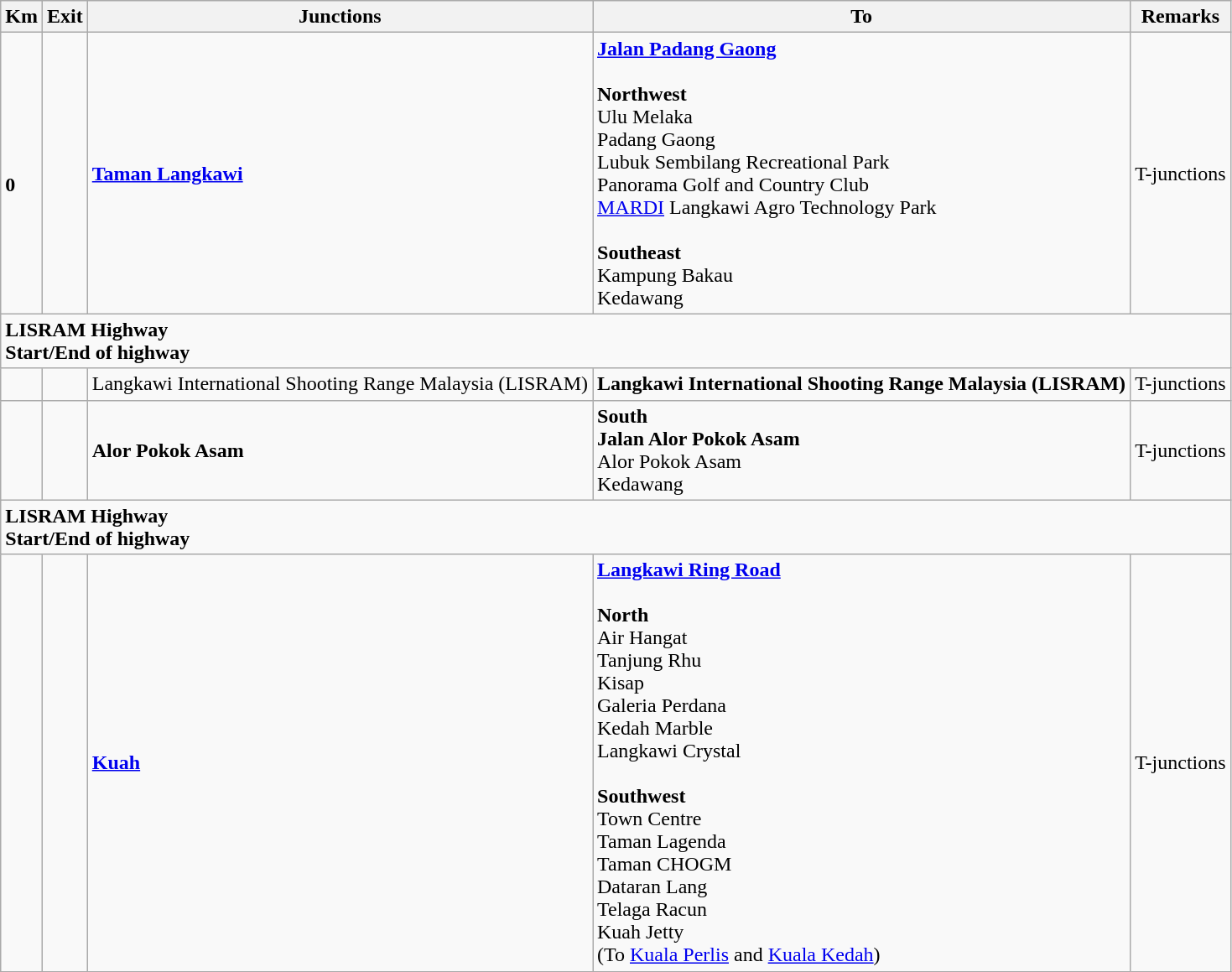<table class="wikitable">
<tr>
<th>Km</th>
<th>Exit</th>
<th>Junctions</th>
<th>To</th>
<th>Remarks</th>
</tr>
<tr>
<td><br><strong>0</strong></td>
<td></td>
<td><strong><a href='#'>Taman Langkawi</a></strong></td>
<td> <strong><a href='#'>Jalan Padang Gaong</a></strong><br><br><strong>Northwest</strong><br> Ulu Melaka<br> Padang Gaong<br>Lubuk Sembilang Recreational Park<br>Panorama Golf and Country Club<br><a href='#'>MARDI</a> Langkawi Agro Technology Park<br><br><strong>Southeast</strong><br> Kampung Bakau<br> Kedawang</td>
<td>T-junctions</td>
</tr>
<tr>
<td style="width:600px" colspan="6" style="text-align:center; background:blue;"><strong><span> LISRAM Highway<br>Start/End of highway</span></strong></td>
</tr>
<tr>
<td></td>
<td></td>
<td>Langkawi International Shooting Range Malaysia (LISRAM)</td>
<td><strong>Langkawi International Shooting Range Malaysia (LISRAM)</strong></td>
<td>T-junctions</td>
</tr>
<tr>
<td></td>
<td></td>
<td><strong>Alor Pokok Asam</strong></td>
<td><strong>South</strong><br> <strong>Jalan Alor Pokok Asam</strong><br> Alor Pokok Asam<br> Kedawang</td>
<td>T-junctions</td>
</tr>
<tr>
<td style="width:600px" colspan="6" style="text-align:center; background:blue;"><strong><span> LISRAM Highway<br>Start/End of highway</span></strong></td>
</tr>
<tr>
<td></td>
<td></td>
<td><strong><a href='#'>Kuah</a></strong></td>
<td> <strong><a href='#'>Langkawi Ring Road</a></strong><br><br><strong>North</strong><br> Air Hangat<br> Tanjung Rhu<br> Kisap<br>Galeria Perdana<br>Kedah Marble<br>Langkawi Crystal<br><br><strong>Southwest</strong><br> Town Centre<br>Taman Lagenda<br>Taman CHOGM<br>Dataran Lang<br>Telaga Racun<br>Kuah Jetty<br>(To <a href='#'>Kuala Perlis</a> and <a href='#'>Kuala Kedah</a>)</td>
<td>T-junctions</td>
</tr>
</table>
